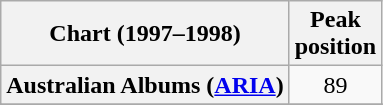<table class="wikitable sortable plainrowheaders">
<tr>
<th>Chart (1997–1998)</th>
<th>Peak<br>position</th>
</tr>
<tr>
<th scope="row">Australian Albums (<a href='#'>ARIA</a>)</th>
<td align="center">89</td>
</tr>
<tr>
</tr>
<tr>
</tr>
</table>
